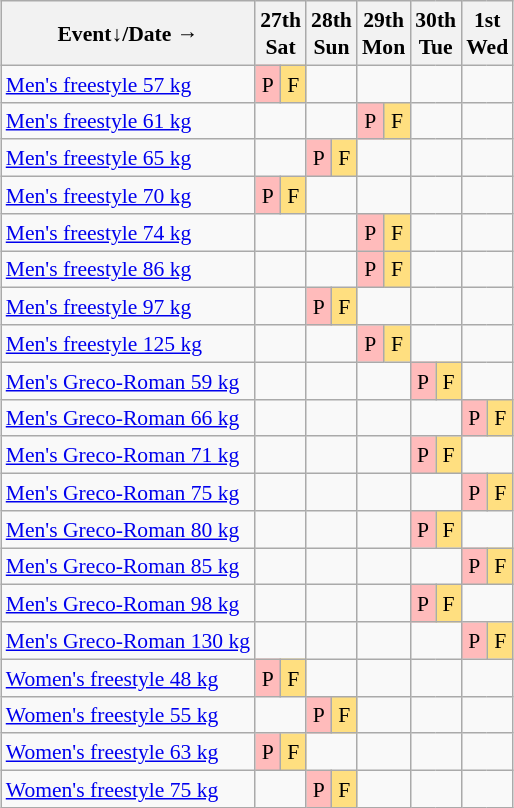<table class="wikitable" style="margin:0.5em auto; font-size:90%; line-height:1.25em; text-align:center;">
<tr>
<th>Event↓/Date →</th>
<th colspan=2>27th<br>Sat</th>
<th colspan=2>28th<br>Sun</th>
<th colspan=2>29th<br>Mon</th>
<th colspan=2>30th<br>Tue</th>
<th colspan=2>1st<br>Wed</th>
</tr>
<tr>
<td align="left"><a href='#'>Men's freestyle 57 kg</a></td>
<td bgcolor="#FFBBBB">P</td>
<td bgcolor="#FFDF80">F</td>
<td colspan=2></td>
<td colspan=2></td>
<td colspan=2></td>
<td colspan=2></td>
</tr>
<tr>
<td align="left"><a href='#'>Men's freestyle 61 kg</a></td>
<td colspan=2></td>
<td colspan=2></td>
<td bgcolor="#FFBBBB">P</td>
<td bgcolor="#FFDF80">F</td>
<td colspan=2></td>
<td colspan=2></td>
</tr>
<tr>
<td align="left"><a href='#'>Men's freestyle 65 kg</a></td>
<td colspan=2></td>
<td bgcolor="#FFBBBB">P</td>
<td bgcolor="#FFDF80">F</td>
<td colspan=2></td>
<td colspan=2></td>
<td colspan=2></td>
</tr>
<tr>
<td align="left"><a href='#'>Men's freestyle 70 kg</a></td>
<td bgcolor="#FFBBBB">P</td>
<td bgcolor="#FFDF80">F</td>
<td colspan=2></td>
<td colspan=2></td>
<td colspan=2></td>
<td colspan=2></td>
</tr>
<tr>
<td align="left"><a href='#'>Men's freestyle 74 kg</a></td>
<td colspan=2></td>
<td colspan=2></td>
<td bgcolor="#FFBBBB">P</td>
<td bgcolor="#FFDF80">F</td>
<td colspan=2></td>
<td colspan=2></td>
</tr>
<tr>
<td align="left"><a href='#'>Men's freestyle 86 kg</a></td>
<td colspan=2></td>
<td colspan=2></td>
<td bgcolor="#FFBBBB">P</td>
<td bgcolor="#FFDF80">F</td>
<td colspan=2></td>
<td colspan=2></td>
</tr>
<tr>
<td align="left"><a href='#'>Men's freestyle 97 kg</a></td>
<td colspan=2></td>
<td bgcolor="#FFBBBB">P</td>
<td bgcolor="#FFDF80">F</td>
<td colspan=2></td>
<td colspan=2></td>
<td colspan=2></td>
</tr>
<tr>
<td align="left"><a href='#'>Men's freestyle 125 kg</a></td>
<td colspan=2></td>
<td colspan=2></td>
<td bgcolor="#FFBBBB">P</td>
<td bgcolor="#FFDF80">F</td>
<td colspan=2></td>
<td colspan=2></td>
</tr>
<tr>
<td align="left"><a href='#'>Men's Greco-Roman 59 kg</a></td>
<td colspan=2></td>
<td colspan=2></td>
<td colspan=2></td>
<td bgcolor="#FFBBBB">P</td>
<td bgcolor="#FFDF80">F</td>
<td colspan=2></td>
</tr>
<tr>
<td align="left"><a href='#'>Men's Greco-Roman 66 kg</a></td>
<td colspan=2></td>
<td colspan=2></td>
<td colspan=2></td>
<td colspan=2></td>
<td bgcolor="#FFBBBB">P</td>
<td bgcolor="#FFDF80">F</td>
</tr>
<tr>
<td align="left"><a href='#'>Men's Greco-Roman 71 kg</a></td>
<td colspan=2></td>
<td colspan=2></td>
<td colspan=2></td>
<td bgcolor="#FFBBBB">P</td>
<td bgcolor="#FFDF80">F</td>
<td colspan=2></td>
</tr>
<tr>
<td align="left"><a href='#'>Men's Greco-Roman 75 kg</a></td>
<td colspan=2></td>
<td colspan=2></td>
<td colspan=2></td>
<td colspan=2></td>
<td bgcolor="#FFBBBB">P</td>
<td bgcolor="#FFDF80">F</td>
</tr>
<tr>
<td align="left"><a href='#'>Men's Greco-Roman 80 kg</a></td>
<td colspan=2></td>
<td colspan=2></td>
<td colspan=2></td>
<td bgcolor="#FFBBBB">P</td>
<td bgcolor="#FFDF80">F</td>
<td colspan=2></td>
</tr>
<tr>
<td align="left"><a href='#'>Men's Greco-Roman 85 kg</a></td>
<td colspan=2></td>
<td colspan=2></td>
<td colspan=2></td>
<td colspan=2></td>
<td bgcolor="#FFBBBB">P</td>
<td bgcolor="#FFDF80">F</td>
</tr>
<tr>
<td align="left"><a href='#'>Men's Greco-Roman 98 kg</a></td>
<td colspan=2></td>
<td colspan=2></td>
<td colspan=2></td>
<td bgcolor="#FFBBBB">P</td>
<td bgcolor="#FFDF80">F</td>
<td colspan=2></td>
</tr>
<tr>
<td align="left"><a href='#'>Men's Greco-Roman 130 kg</a></td>
<td colspan=2></td>
<td colspan=2></td>
<td colspan=2></td>
<td colspan=2></td>
<td bgcolor="#FFBBBB">P</td>
<td bgcolor="#FFDF80">F</td>
</tr>
<tr>
<td align="left"><a href='#'>Women's freestyle 48 kg</a></td>
<td bgcolor="#FFBBBB">P</td>
<td bgcolor="#FFDF80">F</td>
<td colspan=2></td>
<td colspan=2></td>
<td colspan=2></td>
<td colspan=2></td>
</tr>
<tr>
<td align="left"><a href='#'>Women's freestyle 55 kg</a></td>
<td colspan=2></td>
<td bgcolor="#FFBBBB">P</td>
<td bgcolor="#FFDF80">F</td>
<td colspan=2></td>
<td colspan=2></td>
<td colspan=2></td>
</tr>
<tr>
<td align="left"><a href='#'>Women's freestyle 63 kg</a></td>
<td bgcolor="#FFBBBB">P</td>
<td bgcolor="#FFDF80">F</td>
<td colspan=2></td>
<td colspan=2></td>
<td colspan=2></td>
<td colspan=2></td>
</tr>
<tr>
<td align="left"><a href='#'>Women's freestyle 75 kg</a></td>
<td colspan=2></td>
<td bgcolor="#FFBBBB">P</td>
<td bgcolor="#FFDF80">F</td>
<td colspan=2></td>
<td colspan=2></td>
<td colspan=2></td>
</tr>
</table>
